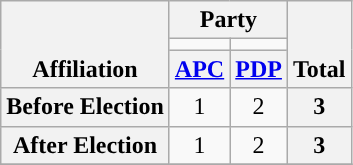<table class=wikitable style="text-align:center">
<tr style="vertical-align:bottom;">
<th rowspan=3>Affiliation</th>
<th colspan=2>Party</th>
<th rowspan=3>Total</th>
</tr>
<tr>
<td style="background-color:"></td>
<td style="background-color:"></td>
</tr>
<tr>
<th><a href='#'>APC</a></th>
<th><a href='#'>PDP</a></th>
</tr>
<tr>
<th>Before Election</th>
<td>1</td>
<td>2</td>
<th>3</th>
</tr>
<tr>
<th>After Election</th>
<td>1</td>
<td>2</td>
<th>3</th>
</tr>
<tr>
</tr>
</table>
